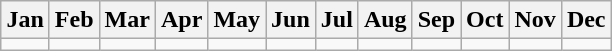<table class="wikitable" style="margin: 1em auto 1em auto;">
<tr>
<th><strong>Jan</strong></th>
<th><strong>Feb</strong></th>
<th><strong>Mar</strong></th>
<th><strong>Apr</strong></th>
<th><strong>May</strong></th>
<th><strong>Jun</strong></th>
<th><strong>Jul</strong></th>
<th><strong>Aug</strong></th>
<th><strong>Sep</strong></th>
<th><strong>Oct</strong></th>
<th><strong>Nov</strong></th>
<th><strong>Dec</strong></th>
</tr>
<tr>
<td></td>
<td></td>
<td></td>
<td></td>
<td></td>
<td></td>
<td></td>
<td></td>
<td></td>
<td></td>
<td></td>
<td></td>
</tr>
</table>
